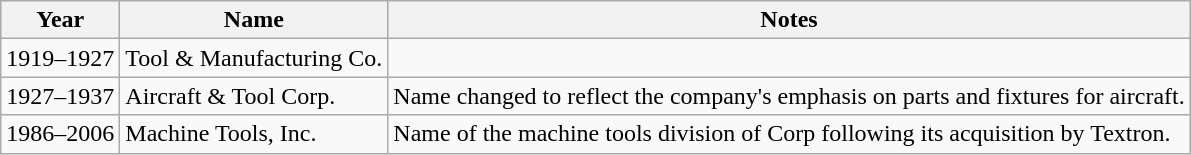<table class="wikitable">
<tr>
<th>Year</th>
<th>Name</th>
<th>Notes</th>
</tr>
<tr>
<td>1919–1927</td>
<td> Tool & Manufacturing Co.</td>
<td></td>
</tr>
<tr>
<td>1927–1937</td>
<td> Aircraft & Tool Corp.</td>
<td>Name changed to reflect the company's emphasis on parts and fixtures for aircraft.</td>
</tr>
<tr>
<td>1986–2006</td>
<td> Machine Tools, Inc.</td>
<td>Name of the machine tools division of  Corp following its acquisition by Textron.</td>
</tr>
</table>
